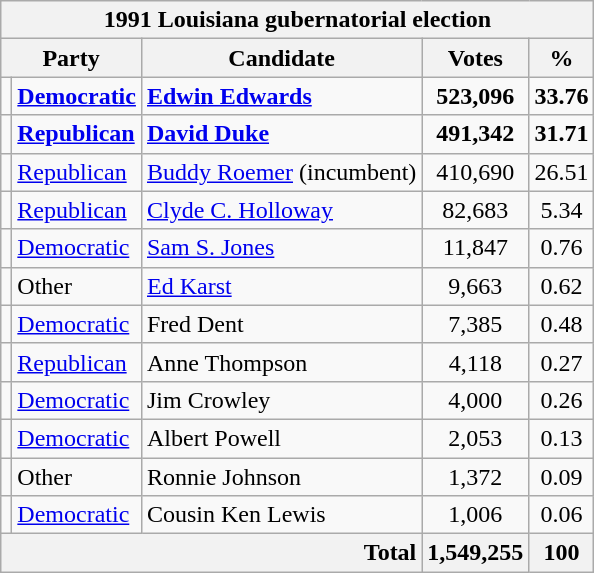<table class=wikitable>
<tr>
<th colspan = 6>1991 Louisiana gubernatorial election</th>
</tr>
<tr>
<th colspan=2>Party</th>
<th>Candidate</th>
<th>Votes</th>
<th>%</th>
</tr>
<tr>
<td></td>
<td><strong><a href='#'>Democratic</a></strong></td>
<td><strong><a href='#'>Edwin Edwards</a></strong></td>
<td align=center><strong>523,096</strong></td>
<td align=center><strong>33.76</strong></td>
</tr>
<tr>
<td></td>
<td><strong><a href='#'>Republican</a></strong></td>
<td><strong><a href='#'>David Duke</a></strong></td>
<td align=center><strong>491,342</strong></td>
<td align=center><strong>31.71</strong></td>
</tr>
<tr>
<td></td>
<td><a href='#'>Republican</a></td>
<td><a href='#'>Buddy Roemer</a> (incumbent)</td>
<td align=center>410,690</td>
<td align=center>26.51</td>
</tr>
<tr>
<td></td>
<td><a href='#'>Republican</a></td>
<td><a href='#'>Clyde C. Holloway</a></td>
<td align=center>82,683</td>
<td align=center>5.34</td>
</tr>
<tr>
<td></td>
<td><a href='#'>Democratic</a></td>
<td><a href='#'>Sam S. Jones</a></td>
<td align=center>11,847</td>
<td align=center>0.76</td>
</tr>
<tr>
<td></td>
<td>Other</td>
<td><a href='#'>Ed Karst</a></td>
<td align=center>9,663</td>
<td align=center>0.62</td>
</tr>
<tr>
<td></td>
<td><a href='#'>Democratic</a></td>
<td>Fred Dent</td>
<td align=center>7,385</td>
<td align=center>0.48</td>
</tr>
<tr>
<td></td>
<td><a href='#'>Republican</a></td>
<td>Anne Thompson</td>
<td align=center>4,118</td>
<td align=center>0.27</td>
</tr>
<tr>
<td></td>
<td><a href='#'>Democratic</a></td>
<td>Jim Crowley</td>
<td align=center>4,000</td>
<td align=center>0.26</td>
</tr>
<tr>
<td></td>
<td><a href='#'>Democratic</a></td>
<td>Albert Powell</td>
<td align=center>2,053</td>
<td align=center>0.13</td>
</tr>
<tr>
<td></td>
<td>Other</td>
<td>Ronnie Johnson</td>
<td align=center>1,372</td>
<td align=center>0.09</td>
</tr>
<tr>
<td></td>
<td><a href='#'>Democratic</a></td>
<td>Cousin Ken Lewis</td>
<td align=center>1,006</td>
<td align=center>0.06</td>
</tr>
<tr>
<th colspan=3; style="text-align:right;">Total</th>
<th align=center>1,549,255</th>
<th align=center>100</th>
</tr>
</table>
